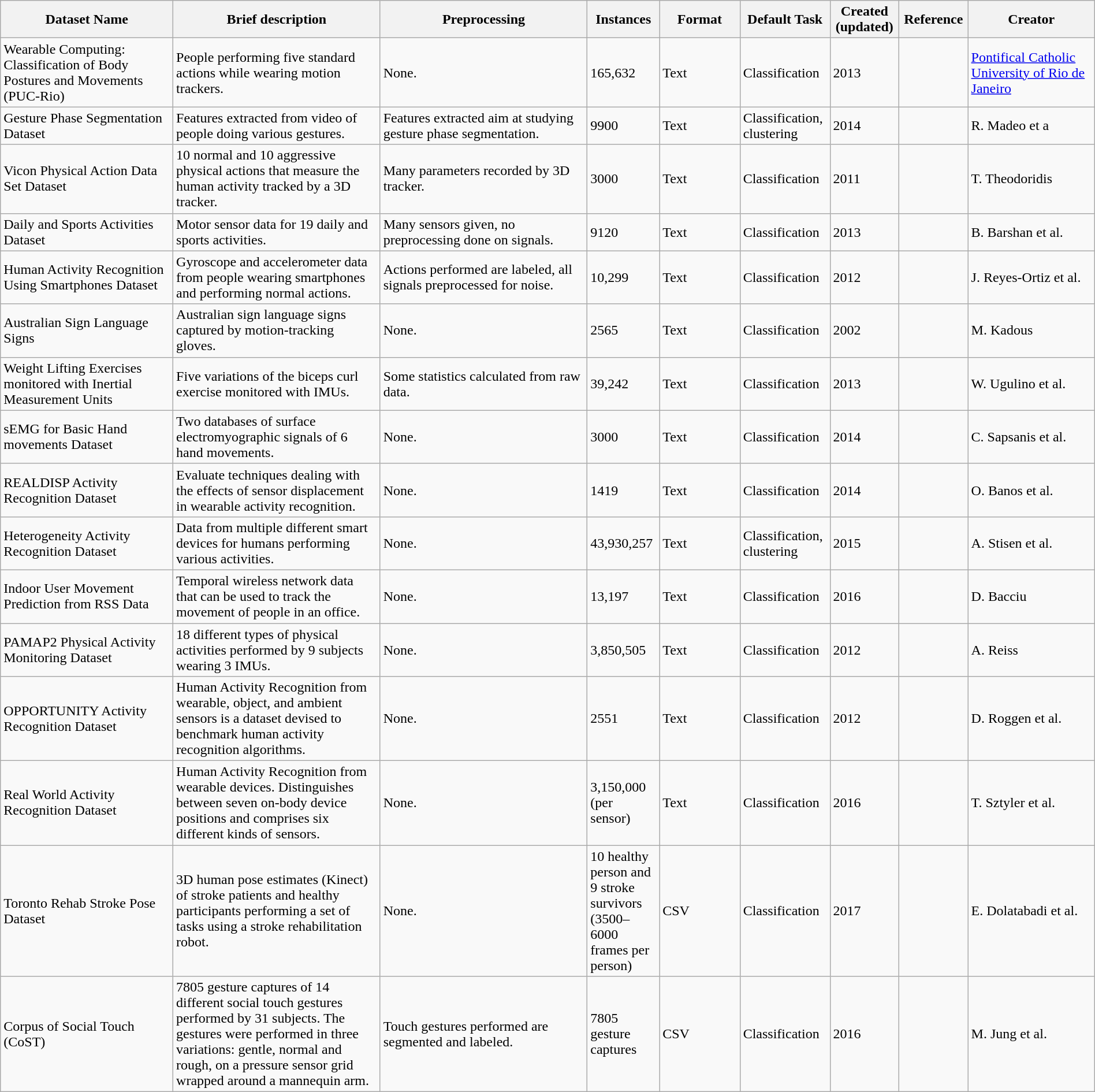<table class="wikitable sortable" style="width: 100%">
<tr>
<th scope="col" style="width: 15%;">Dataset Name</th>
<th scope="col" style="width: 18%;">Brief description</th>
<th scope="col" style="width: 18%;">Preprocessing</th>
<th scope="col" style="width: 6%;">Instances</th>
<th scope="col" style="width: 7%;">Format</th>
<th scope="col" style="width: 7%;">Default Task</th>
<th scope="col" style="width: 6%;">Created (updated)</th>
<th scope="col" style="width: 6%;">Reference</th>
<th scope="col" style="width: 11%;">Creator</th>
</tr>
<tr>
<td>Wearable Computing: Classification of Body Postures and Movements (PUC-Rio)</td>
<td>People performing five standard actions while wearing motion trackers.</td>
<td>None.</td>
<td>165,632</td>
<td>Text</td>
<td>Classification</td>
<td>2013</td>
<td></td>
<td><a href='#'>Pontifical Catholic University of Rio de Janeiro</a></td>
</tr>
<tr>
<td>Gesture Phase Segmentation Dataset</td>
<td>Features extracted from video of people doing various gestures.</td>
<td>Features extracted aim at studying gesture phase segmentation.</td>
<td>9900</td>
<td>Text</td>
<td>Classification, clustering</td>
<td>2014</td>
<td></td>
<td>R. Madeo et a</td>
</tr>
<tr>
<td>Vicon Physical Action Data Set Dataset</td>
<td>10 normal and 10 aggressive physical actions that measure the human activity tracked by a 3D tracker.</td>
<td>Many parameters recorded by 3D tracker.</td>
<td>3000</td>
<td>Text</td>
<td>Classification</td>
<td>2011</td>
<td></td>
<td>T. Theodoridis</td>
</tr>
<tr>
<td>Daily and Sports Activities Dataset</td>
<td>Motor sensor data for 19 daily and sports activities.</td>
<td>Many sensors given, no preprocessing done on signals.</td>
<td>9120</td>
<td>Text</td>
<td>Classification</td>
<td>2013</td>
<td></td>
<td>B. Barshan et al.</td>
</tr>
<tr>
<td>Human Activity Recognition Using Smartphones Dataset</td>
<td>Gyroscope and accelerometer data from people wearing smartphones and performing normal actions.</td>
<td>Actions performed are labeled, all signals preprocessed for noise.</td>
<td>10,299</td>
<td>Text</td>
<td>Classification</td>
<td>2012</td>
<td></td>
<td>J. Reyes-Ortiz et al.</td>
</tr>
<tr>
<td>Australian Sign Language Signs</td>
<td>Australian sign language signs captured by motion-tracking gloves.</td>
<td>None.</td>
<td>2565</td>
<td>Text</td>
<td>Classification</td>
<td>2002</td>
<td></td>
<td>M. Kadous</td>
</tr>
<tr>
<td>Weight Lifting Exercises monitored with Inertial Measurement Units</td>
<td>Five variations of the biceps curl exercise monitored with IMUs.</td>
<td>Some statistics calculated from raw data.</td>
<td>39,242</td>
<td>Text</td>
<td>Classification</td>
<td>2013</td>
<td></td>
<td>W. Ugulino et al.</td>
</tr>
<tr>
<td>sEMG for Basic Hand movements Dataset</td>
<td>Two databases of surface electromyographic signals of 6 hand movements.</td>
<td>None.</td>
<td>3000</td>
<td>Text</td>
<td>Classification</td>
<td>2014</td>
<td></td>
<td>C. Sapsanis et al.</td>
</tr>
<tr>
<td>REALDISP Activity Recognition Dataset</td>
<td>Evaluate techniques dealing with the effects of sensor displacement in wearable activity recognition.</td>
<td>None.</td>
<td>1419</td>
<td>Text</td>
<td>Classification</td>
<td>2014</td>
<td></td>
<td>O. Banos et al.</td>
</tr>
<tr>
<td>Heterogeneity Activity Recognition Dataset</td>
<td>Data from multiple different smart devices for humans performing various activities.</td>
<td>None.</td>
<td>43,930,257</td>
<td>Text</td>
<td>Classification, clustering</td>
<td>2015</td>
<td></td>
<td>A. Stisen et al.</td>
</tr>
<tr>
<td>Indoor User Movement Prediction from RSS Data</td>
<td>Temporal wireless network data that can be used to track the movement of people in an office.</td>
<td>None.</td>
<td>13,197</td>
<td>Text</td>
<td>Classification</td>
<td>2016</td>
<td></td>
<td>D. Bacciu</td>
</tr>
<tr>
<td>PAMAP2 Physical Activity Monitoring Dataset</td>
<td>18 different types of physical activities performed by 9 subjects wearing 3 IMUs.</td>
<td>None.</td>
<td>3,850,505</td>
<td>Text</td>
<td>Classification</td>
<td>2012</td>
<td></td>
<td>A. Reiss</td>
</tr>
<tr>
<td>OPPORTUNITY Activity Recognition Dataset</td>
<td>Human Activity Recognition from wearable, object, and ambient sensors is a dataset devised to benchmark human activity recognition algorithms.</td>
<td>None.</td>
<td>2551</td>
<td>Text</td>
<td>Classification</td>
<td>2012</td>
<td></td>
<td>D. Roggen et al.</td>
</tr>
<tr>
<td>Real World Activity Recognition Dataset</td>
<td>Human Activity Recognition from wearable devices. Distinguishes between seven on-body device positions and comprises six different kinds of sensors.</td>
<td>None.</td>
<td>3,150,000 (per sensor)</td>
<td>Text</td>
<td>Classification</td>
<td>2016</td>
<td></td>
<td>T. Sztyler et al.</td>
</tr>
<tr>
<td>Toronto Rehab Stroke Pose Dataset</td>
<td>3D human pose estimates (Kinect) of stroke patients and healthy participants performing a set of tasks using a stroke rehabilitation robot.</td>
<td>None.</td>
<td>10 healthy person and 9 stroke survivors (3500–6000 frames per person)</td>
<td>CSV</td>
<td>Classification</td>
<td>2017</td>
<td></td>
<td>E. Dolatabadi et al.</td>
</tr>
<tr>
<td>Corpus of Social Touch (CoST)</td>
<td>7805 gesture captures of 14 different social touch gestures performed by 31 subjects. The gestures were performed in three variations: gentle, normal and rough, on a pressure sensor grid wrapped around a mannequin arm.</td>
<td>Touch gestures performed are segmented and labeled.</td>
<td>7805 gesture captures</td>
<td>CSV</td>
<td>Classification</td>
<td>2016</td>
<td></td>
<td>M. Jung et al.</td>
</tr>
</table>
